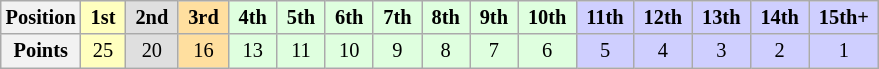<table class="wikitable" style="font-size:85%; text-align:center">
<tr>
<th>Position</th>
<td style="background:#ffffbf;"> <strong>1st</strong> </td>
<td style="background:#dfdfdf;"> <strong>2nd</strong> </td>
<td style="background:#ffdf9f;"> <strong>3rd</strong> </td>
<td style="background:#dfffdf;"> <strong>4th</strong> </td>
<td style="background:#dfffdf;"> <strong>5th</strong> </td>
<td style="background:#dfffdf;"> <strong>6th</strong> </td>
<td style="background:#dfffdf;"> <strong>7th</strong> </td>
<td style="background:#dfffdf;"> <strong>8th</strong> </td>
<td style="background:#dfffdf;"> <strong>9th</strong> </td>
<td style="background:#dfffdf;"> <strong>10th</strong> </td>
<td style="background:#cfcfff;"> <strong>11th</strong> </td>
<td style="background:#cfcfff;"> <strong>12th</strong> </td>
<td style="background:#cfcfff;"> <strong>13th</strong> </td>
<td style="background:#cfcfff;"> <strong>14th</strong> </td>
<td style="background:#cfcfff;"> <strong>15th+</strong> </td>
</tr>
<tr>
<th>Points</th>
<td style="background:#ffffbf;">25</td>
<td style="background:#dfdfdf;">20</td>
<td style="background:#ffdf9f;">16</td>
<td style="background:#dfffdf;">13</td>
<td style="background:#dfffdf;">11</td>
<td style="background:#dfffdf;">10</td>
<td style="background:#dfffdf;">9</td>
<td style="background:#dfffdf;">8</td>
<td style="background:#dfffdf;">7</td>
<td style="background:#dfffdf;">6</td>
<td style="background:#cfcfff;">5</td>
<td style="background:#cfcfff;">4</td>
<td style="background:#cfcfff;">3</td>
<td style="background:#cfcfff;">2</td>
<td style="background:#cfcfff;">1</td>
</tr>
</table>
